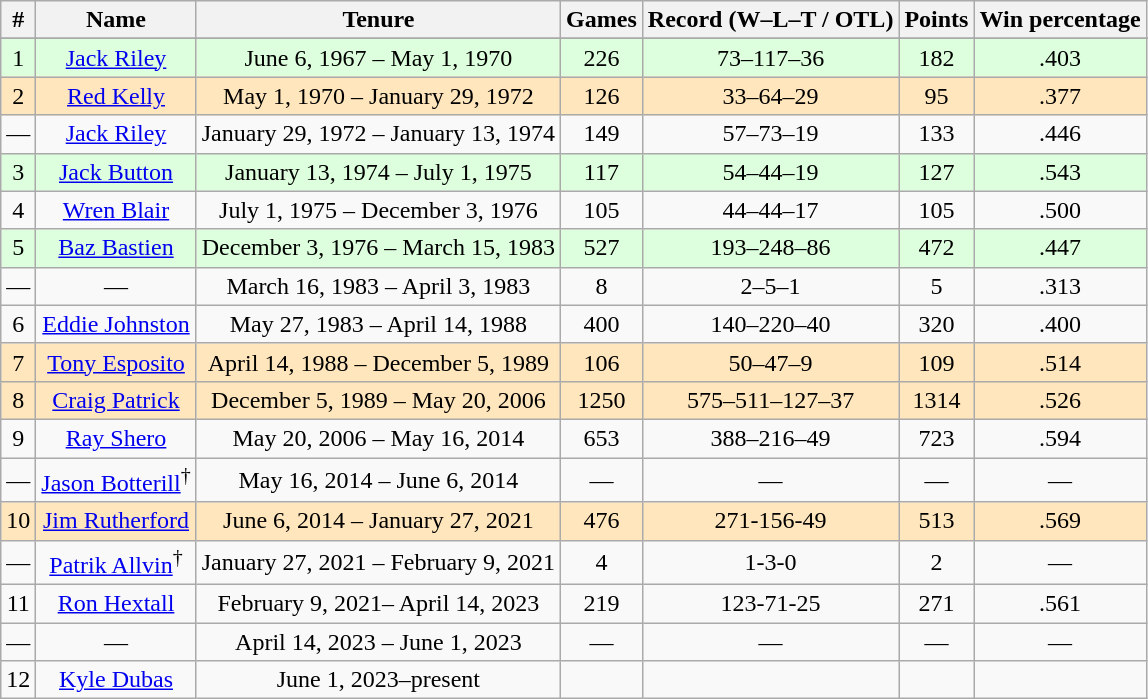<table class="wikitable" style="text-align:center">
<tr>
<th>#</th>
<th>Name</th>
<th>Tenure</th>
<th>Games</th>
<th>Record (W–L–T / OTL)</th>
<th>Points</th>
<th>Win percentage</th>
</tr>
<tr>
</tr>
<tr style="background-color:#ddffdd">
<td>1</td>
<td><a href='#'>Jack Riley</a></td>
<td>June 6, 1967 – May 1, 1970</td>
<td>226</td>
<td>73–117–36</td>
<td>182</td>
<td>.403</td>
</tr>
<tr bgcolor="#FFE6BD">
<td>2</td>
<td><a href='#'>Red Kelly</a></td>
<td>May 1, 1970 – January 29, 1972</td>
<td>126</td>
<td>33–64–29</td>
<td>95</td>
<td>.377</td>
</tr>
<tr>
<td>—</td>
<td><a href='#'>Jack Riley</a></td>
<td>January 29, 1972 – January 13, 1974</td>
<td>149</td>
<td>57–73–19</td>
<td>133</td>
<td>.446</td>
</tr>
<tr style="background-color:#ddffdd">
<td>3</td>
<td><a href='#'>Jack Button</a></td>
<td>January 13, 1974 – July 1, 1975</td>
<td>117</td>
<td>54–44–19</td>
<td>127</td>
<td>.543</td>
</tr>
<tr>
<td>4</td>
<td><a href='#'>Wren Blair</a></td>
<td>July 1, 1975 – December 3, 1976</td>
<td>105</td>
<td>44–44–17</td>
<td>105</td>
<td>.500</td>
</tr>
<tr style="background-color:#ddffdd">
<td>5</td>
<td><a href='#'>Baz Bastien</a></td>
<td>December 3, 1976 – March 15, 1983</td>
<td>527</td>
<td>193–248–86</td>
<td>472</td>
<td>.447</td>
</tr>
<tr>
<td>—</td>
<td>—</td>
<td>March 16, 1983 – April 3, 1983</td>
<td>8</td>
<td>2–5–1</td>
<td>5</td>
<td>.313</td>
</tr>
<tr>
<td>6</td>
<td><a href='#'>Eddie Johnston</a></td>
<td>May 27, 1983 – April 14, 1988</td>
<td>400</td>
<td>140–220–40</td>
<td>320</td>
<td>.400</td>
</tr>
<tr bgcolor="#FFE6BD">
<td>7</td>
<td><a href='#'>Tony Esposito</a></td>
<td>April 14, 1988 – December 5, 1989</td>
<td>106</td>
<td>50–47–9</td>
<td>109</td>
<td>.514</td>
</tr>
<tr bgcolor="#FFE6BD">
<td>8</td>
<td><a href='#'>Craig Patrick</a></td>
<td>December 5, 1989 – May 20, 2006</td>
<td>1250</td>
<td>575–511–127–37</td>
<td>1314</td>
<td>.526</td>
</tr>
<tr>
<td>9</td>
<td><a href='#'>Ray Shero</a></td>
<td>May 20, 2006 – May 16, 2014</td>
<td>653</td>
<td>388–216–49</td>
<td>723</td>
<td>.594</td>
</tr>
<tr>
<td>—</td>
<td><a href='#'>Jason Botterill</a><sup>†</sup></td>
<td>May 16, 2014 – June 6, 2014</td>
<td>—</td>
<td>—</td>
<td>—</td>
<td>—</td>
</tr>
<tr bgcolor="#FFE6BD">
<td>10</td>
<td><a href='#'>Jim Rutherford</a></td>
<td>June 6, 2014 – January 27, 2021</td>
<td>476</td>
<td>271-156-49</td>
<td>513</td>
<td>.569</td>
</tr>
<tr>
<td>—</td>
<td><a href='#'>Patrik Allvin</a><sup>†</sup></td>
<td>January 27, 2021 – February 9, 2021</td>
<td>4</td>
<td>1-3-0</td>
<td>2</td>
<td>—</td>
</tr>
<tr>
<td>11</td>
<td><a href='#'>Ron Hextall</a></td>
<td>February 9, 2021– April 14, 2023</td>
<td>219</td>
<td>123-71-25</td>
<td>271</td>
<td>.561</td>
</tr>
<tr>
<td>—</td>
<td>—</td>
<td>April 14, 2023 – June 1, 2023</td>
<td>—</td>
<td>—</td>
<td>—</td>
<td>—</td>
</tr>
<tr>
<td>12</td>
<td><a href='#'>Kyle Dubas</a></td>
<td>June 1, 2023–present</td>
<td></td>
<td></td>
<td></td>
<td></td>
</tr>
</table>
